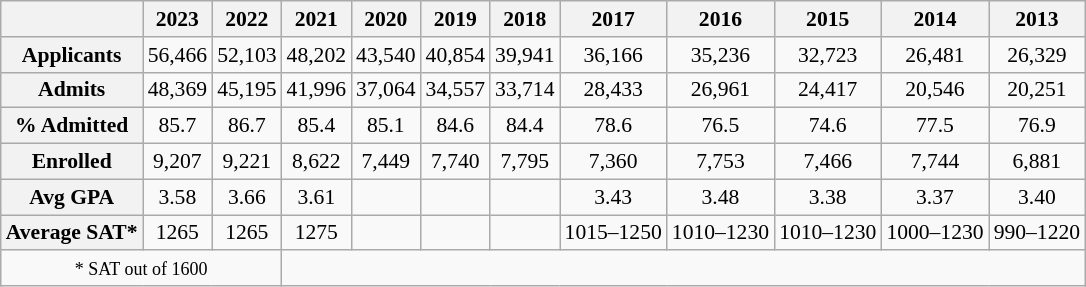<table class="wikitable" style="text-align:center; float:left; font-size:90%; margin:10px;">
<tr>
<th> </th>
<th>2023</th>
<th>2022</th>
<th>2021</th>
<th>2020</th>
<th>2019</th>
<th>2018</th>
<th>2017</th>
<th>2016</th>
<th>2015</th>
<th>2014</th>
<th>2013</th>
</tr>
<tr>
<th>Applicants</th>
<td>56,466</td>
<td>52,103</td>
<td>48,202</td>
<td>43,540</td>
<td>40,854</td>
<td>39,941</td>
<td>36,166</td>
<td>35,236</td>
<td>32,723</td>
<td>26,481</td>
<td>26,329</td>
</tr>
<tr>
<th>Admits</th>
<td>48,369</td>
<td>45,195</td>
<td>41,996</td>
<td>37,064</td>
<td>34,557</td>
<td>33,714</td>
<td>28,433</td>
<td>26,961</td>
<td>24,417</td>
<td>20,546</td>
<td>20,251</td>
</tr>
<tr>
<th>% Admitted</th>
<td>85.7</td>
<td>86.7</td>
<td>85.4</td>
<td>85.1</td>
<td>84.6</td>
<td>84.4</td>
<td>78.6</td>
<td>76.5</td>
<td>74.6</td>
<td>77.5</td>
<td>76.9</td>
</tr>
<tr>
<th>Enrolled</th>
<td>9,207</td>
<td>9,221</td>
<td>8,622</td>
<td>7,449</td>
<td>7,740</td>
<td>7,795</td>
<td>7,360</td>
<td>7,753</td>
<td>7,466</td>
<td>7,744</td>
<td>6,881</td>
</tr>
<tr>
<th>Avg GPA</th>
<td>3.58</td>
<td>3.66</td>
<td>3.61</td>
<td></td>
<td></td>
<td></td>
<td>3.43</td>
<td>3.48</td>
<td>3.38</td>
<td>3.37</td>
<td>3.40</td>
</tr>
<tr>
<th>Average SAT*</th>
<td>1265</td>
<td>1265</td>
<td>1275</td>
<td></td>
<td></td>
<td></td>
<td>1015–1250</td>
<td>1010–1230</td>
<td>1010–1230</td>
<td>1000–1230</td>
<td>990–1220</td>
</tr>
<tr>
<td colspan="3"><small>* SAT out of 1600</small></td>
</tr>
</table>
